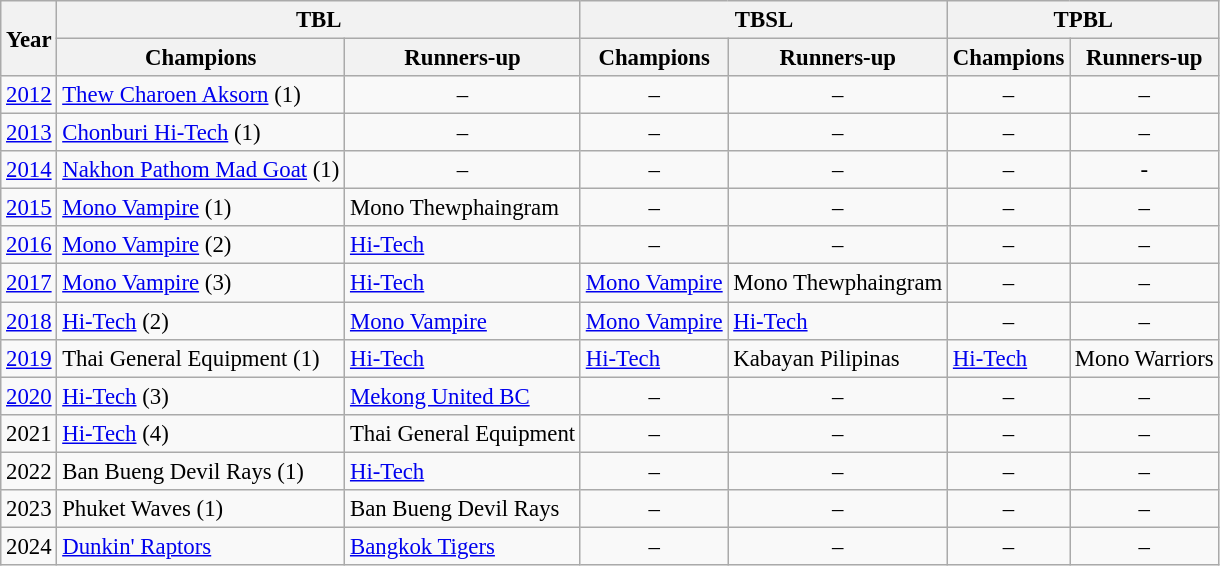<table class="wikitable" style="font-size:95%;">
<tr>
<th rowspan="2">Year</th>
<th colspan=2>TBL</th>
<th colspan=2>TBSL</th>
<th colspan=2>TPBL</th>
</tr>
<tr>
<th>Champions</th>
<th>Runners-up</th>
<th>Champions</th>
<th>Runners-up</th>
<th>Champions</th>
<th>Runners-up</th>
</tr>
<tr>
<td><a href='#'>2012</a></td>
<td><a href='#'>Thew Charoen Aksorn</a> (1)</td>
<td style="text-align:center;">–</td>
<td style="text-align:center;">–</td>
<td style="text-align:center;">–</td>
<td style="text-align:center;">–</td>
<td style="text-align:center;">–</td>
</tr>
<tr>
<td><a href='#'>2013</a></td>
<td><a href='#'>Chonburi Hi-Tech</a> (1)</td>
<td style="text-align:center;">–</td>
<td style="text-align:center;">–</td>
<td style="text-align:center;">–</td>
<td style="text-align:center;">–</td>
<td style="text-align:center;">–</td>
</tr>
<tr>
<td><a href='#'>2014</a></td>
<td><a href='#'>Nakhon Pathom Mad Goat</a> (1)</td>
<td style="text-align:center;">–</td>
<td style="text-align:center;">–</td>
<td style="text-align:center;">–</td>
<td style="text-align:center;">–</td>
<td style="text-align:center;">-</td>
</tr>
<tr>
<td><a href='#'>2015</a></td>
<td><a href='#'>Mono Vampire</a> (1)</td>
<td>Mono Thewphaingram</td>
<td style="text-align:center;">–</td>
<td style="text-align:center;">–</td>
<td style="text-align:center;">–</td>
<td style="text-align:center;">–</td>
</tr>
<tr>
<td><a href='#'>2016</a></td>
<td><a href='#'>Mono Vampire</a> (2)</td>
<td><a href='#'>Hi-Tech</a></td>
<td style="text-align:center;">–</td>
<td style="text-align:center;">–</td>
<td style="text-align:center;">–</td>
<td style="text-align:center;">–</td>
</tr>
<tr>
<td><a href='#'>2017</a></td>
<td><a href='#'>Mono Vampire</a> (3)</td>
<td><a href='#'>Hi-Tech</a></td>
<td><a href='#'>Mono Vampire</a></td>
<td>Mono Thewphaingram</td>
<td style="text-align:center;">–</td>
<td style="text-align:center;">–</td>
</tr>
<tr>
<td><a href='#'>2018</a></td>
<td><a href='#'>Hi-Tech</a> (2)</td>
<td><a href='#'>Mono Vampire</a></td>
<td><a href='#'>Mono Vampire</a></td>
<td><a href='#'>Hi-Tech</a></td>
<td style="text-align:center;">–</td>
<td style="text-align:center;">–</td>
</tr>
<tr>
<td><a href='#'>2019</a></td>
<td>Thai General Equipment (1)</td>
<td><a href='#'>Hi-Tech</a></td>
<td><a href='#'>Hi-Tech</a></td>
<td>Kabayan Pilipinas</td>
<td><a href='#'>Hi-Tech</a></td>
<td>Mono Warriors</td>
</tr>
<tr>
<td><a href='#'>2020</a></td>
<td><a href='#'>Hi-Tech</a> (3)</td>
<td><a href='#'>Mekong United BC</a></td>
<td style="text-align:center;">–</td>
<td style="text-align:center;">–</td>
<td style="text-align:center;">–</td>
<td style="text-align:center;">–</td>
</tr>
<tr>
<td>2021</td>
<td><a href='#'>Hi-Tech</a> (4)</td>
<td>Thai General Equipment</td>
<td align=center>–</td>
<td align=center>–</td>
<td align=center>–</td>
<td align=center>–</td>
</tr>
<tr>
<td>2022</td>
<td>Ban Bueng Devil Rays (1)</td>
<td><a href='#'>Hi-Tech</a></td>
<td align=center>–</td>
<td align=center>–</td>
<td align=center>–</td>
<td align=center>–</td>
</tr>
<tr>
<td>2023</td>
<td>Phuket Waves (1)</td>
<td>Ban Bueng Devil Rays</td>
<td align=center>–</td>
<td align=center>–</td>
<td align=center>–</td>
<td align=center>–</td>
</tr>
<tr>
<td>2024</td>
<td><a href='#'>Dunkin' Raptors</a></td>
<td><a href='#'>Bangkok Tigers</a></td>
<td align=center>–</td>
<td align=center>–</td>
<td align=center>–</td>
<td align=center>–</td>
</tr>
</table>
